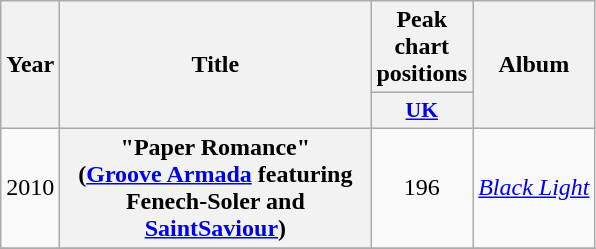<table class="wikitable plainrowheaders" style="text-align:center;">
<tr>
<th scope="col" rowspan="2">Year</th>
<th scope="col" rowspan="2" style="width:12.5em;">Title</th>
<th scope="col" colspan="1">Peak chart positions</th>
<th scope="col" rowspan="2">Album</th>
</tr>
<tr>
<th scope="col" style="width:3.0em;font-size:90%;"><a href='#'>UK</a></th>
</tr>
<tr>
<td rowspan="1">2010</td>
<th scope="row">"Paper Romance" <br><span>(<a href='#'>Groove Armada</a> featuring <strong>Fenech-Soler</strong> and <a href='#'>SaintSaviour</a>)</span></th>
<td>196<br></td>
<td rowspan="1"><em><a href='#'>Black Light</a></em></td>
</tr>
<tr>
</tr>
</table>
